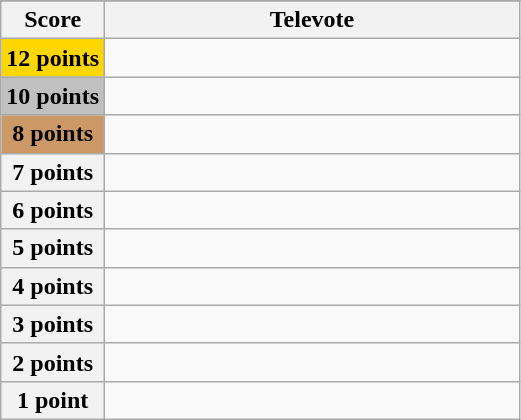<table class="wikitable">
<tr>
</tr>
<tr>
<th scope="col" width="20%">Score</th>
<th scope="col">Televote</th>
</tr>
<tr>
<th scope="row" style="background:gold">12 points</th>
<td></td>
</tr>
<tr>
<th scope="row" style="background:silver">10 points</th>
<td></td>
</tr>
<tr>
<th scope="row" style="background:#CC9966">8 points</th>
<td></td>
</tr>
<tr>
<th scope="row">7 points</th>
<td></td>
</tr>
<tr>
<th scope="row">6 points</th>
<td></td>
</tr>
<tr>
<th scope="row">5 points</th>
<td></td>
</tr>
<tr>
<th scope="row">4 points</th>
<td></td>
</tr>
<tr>
<th scope="row">3 points</th>
<td></td>
</tr>
<tr>
<th scope="row">2 points</th>
<td></td>
</tr>
<tr>
<th scope="row">1 point</th>
<td></td>
</tr>
</table>
